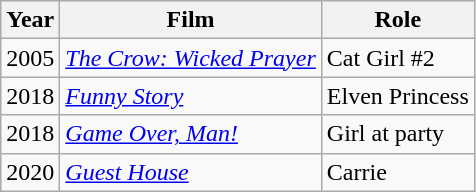<table class="wikitable sortable">
<tr>
<th>Year</th>
<th>Film</th>
<th>Role</th>
</tr>
<tr>
<td>2005</td>
<td><em><a href='#'>The Crow: Wicked Prayer</a></em></td>
<td>Cat Girl #2</td>
</tr>
<tr>
<td>2018</td>
<td><em><a href='#'>Funny Story</a></em></td>
<td>Elven Princess</td>
</tr>
<tr>
<td>2018</td>
<td><em><a href='#'>Game Over, Man!</a></em></td>
<td>Girl at party</td>
</tr>
<tr>
<td>2020</td>
<td><em><a href='#'>Guest House</a></em></td>
<td>Carrie</td>
</tr>
</table>
